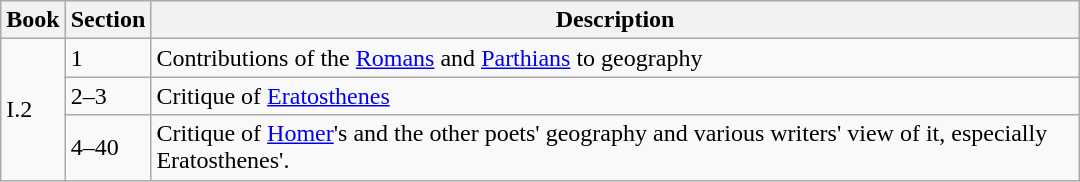<table class="wikitable" style="max-width:45em;">
<tr>
<th>Book</th>
<th>Section</th>
<th>Description</th>
</tr>
<tr>
<td rowspan="3">I.2</td>
<td>1</td>
<td>Contributions of the <a href='#'>Romans</a> and <a href='#'>Parthians</a> to geography</td>
</tr>
<tr>
<td>2–3</td>
<td>Critique of <a href='#'>Eratosthenes</a></td>
</tr>
<tr>
<td>4–40</td>
<td>Critique of <a href='#'>Homer</a>'s and the other poets' geography and various writers' view of it, especially Eratosthenes'.</td>
</tr>
</table>
